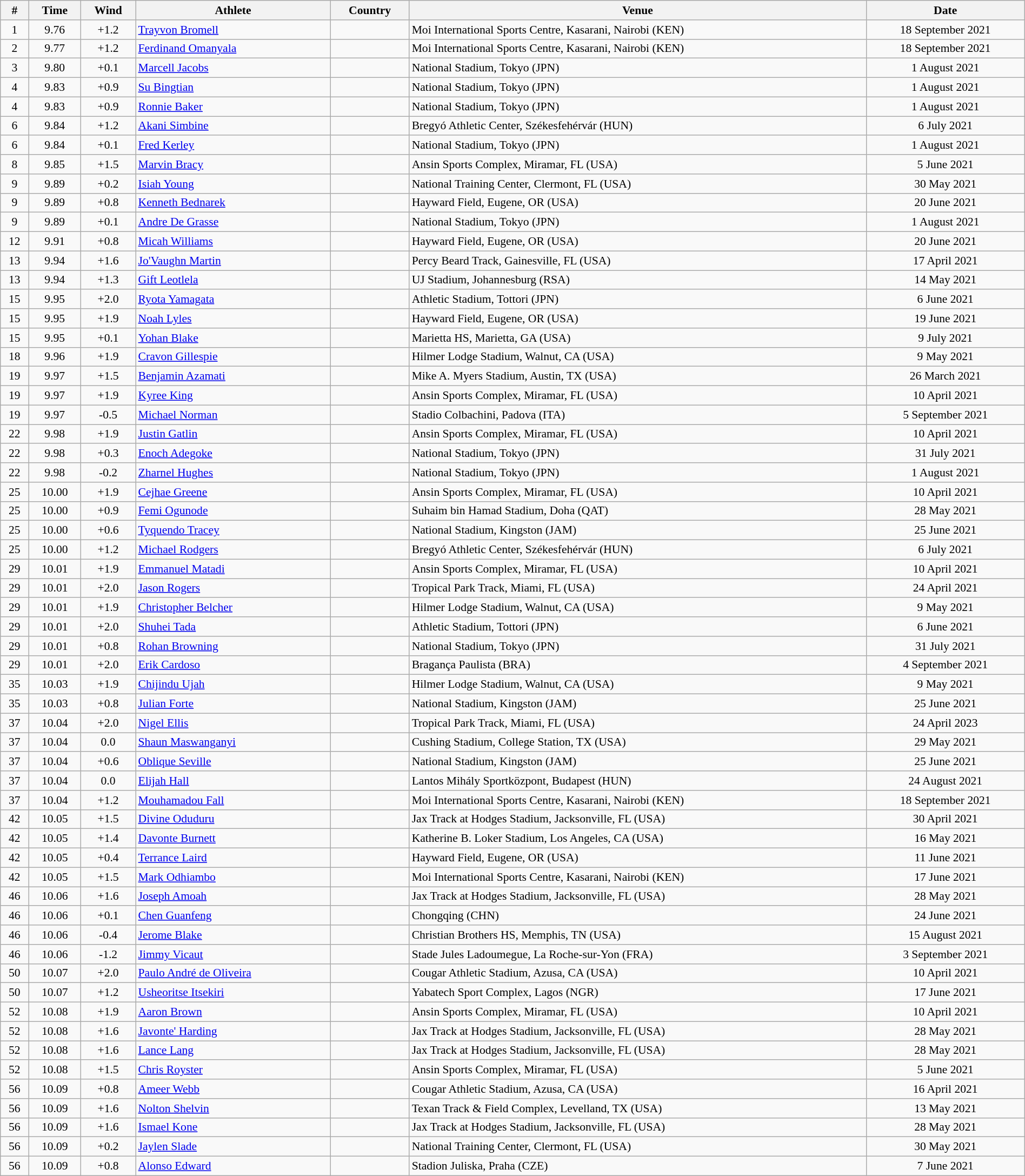<table class="wikitable sortable" width=100% style="font-size:90%; text-align:center;">
<tr>
<th>#</th>
<th>Time</th>
<th>Wind</th>
<th>Athlete</th>
<th>Country</th>
<th>Venue</th>
<th>Date</th>
</tr>
<tr>
<td>1</td>
<td>9.76</td>
<td>+1.2</td>
<td align=left><a href='#'>Trayvon Bromell</a></td>
<td align=left></td>
<td align=left>Moi International Sports Centre, Kasarani, Nairobi (KEN)</td>
<td>18 September 2021</td>
</tr>
<tr>
<td>2</td>
<td>9.77</td>
<td>+1.2</td>
<td align=left><a href='#'>Ferdinand Omanyala</a></td>
<td align=left></td>
<td align=left>Moi International Sports Centre, Kasarani, Nairobi (KEN)</td>
<td>18 September 2021</td>
</tr>
<tr>
<td>3</td>
<td>9.80</td>
<td>+0.1</td>
<td align=left><a href='#'>Marcell Jacobs</a></td>
<td align=left></td>
<td align=left>National Stadium, Tokyo (JPN)</td>
<td>1 August 2021</td>
</tr>
<tr>
<td>4</td>
<td>9.83</td>
<td>+0.9</td>
<td align=left><a href='#'>Su Bingtian</a></td>
<td align=left></td>
<td align=left>National Stadium, Tokyo (JPN)</td>
<td>1 August 2021</td>
</tr>
<tr>
<td>4</td>
<td>9.83</td>
<td>+0.9</td>
<td align=left><a href='#'>Ronnie Baker</a></td>
<td align=left></td>
<td align=left>National Stadium, Tokyo (JPN)</td>
<td>1 August 2021</td>
</tr>
<tr>
<td>6</td>
<td>9.84</td>
<td>+1.2</td>
<td align=left><a href='#'>Akani Simbine</a></td>
<td align=left></td>
<td align=left>Bregyó Athletic Center, Székesfehérvár (HUN)</td>
<td>6 July 2021</td>
</tr>
<tr>
<td>6</td>
<td>9.84</td>
<td>+0.1</td>
<td align=left><a href='#'>Fred Kerley</a></td>
<td align=left></td>
<td align=left>National Stadium, Tokyo (JPN)</td>
<td>1 August 2021</td>
</tr>
<tr>
<td>8</td>
<td>9.85</td>
<td>+1.5</td>
<td align=left><a href='#'>Marvin Bracy</a></td>
<td align=left></td>
<td align=left>Ansin Sports Complex, Miramar, FL (USA)</td>
<td>5 June 2021</td>
</tr>
<tr>
<td>9</td>
<td>9.89</td>
<td>+0.2</td>
<td align=left><a href='#'>Isiah Young</a></td>
<td align=left></td>
<td align=left>National Training Center, Clermont, FL (USA)</td>
<td>30 May 2021</td>
</tr>
<tr>
<td>9</td>
<td>9.89</td>
<td>+0.8</td>
<td align=left><a href='#'>Kenneth Bednarek</a></td>
<td align=left></td>
<td align=left>Hayward Field, Eugene, OR (USA)</td>
<td>20 June 2021</td>
</tr>
<tr>
<td>9</td>
<td>9.89</td>
<td>+0.1</td>
<td align=left><a href='#'>Andre De Grasse</a></td>
<td align=left></td>
<td align=left>National Stadium, Tokyo (JPN)</td>
<td>1 August 2021</td>
</tr>
<tr>
<td>12</td>
<td>9.91</td>
<td>+0.8</td>
<td align=left><a href='#'>Micah Williams</a></td>
<td align=left></td>
<td align=left>Hayward Field, Eugene, OR (USA)</td>
<td>20 June 2021</td>
</tr>
<tr>
<td>13</td>
<td>9.94</td>
<td>+1.6</td>
<td align=left><a href='#'>Jo'Vaughn Martin</a></td>
<td align=left></td>
<td align=left>Percy Beard Track, Gainesville, FL (USA)</td>
<td>17 April 2021</td>
</tr>
<tr>
<td>13</td>
<td>9.94</td>
<td>+1.3</td>
<td align=left><a href='#'>Gift Leotlela</a></td>
<td align=left></td>
<td align=left>UJ Stadium, Johannesburg (RSA)</td>
<td>14 May 2021</td>
</tr>
<tr>
<td>15</td>
<td>9.95</td>
<td>+2.0</td>
<td align=left><a href='#'>Ryota Yamagata</a></td>
<td align=left></td>
<td align=left>Athletic Stadium, Tottori (JPN)</td>
<td>6 June 2021</td>
</tr>
<tr>
<td>15</td>
<td>9.95</td>
<td>+1.9</td>
<td align=left><a href='#'>Noah Lyles</a></td>
<td align=left></td>
<td align=left>Hayward Field, Eugene, OR (USA)</td>
<td>19 June 2021</td>
</tr>
<tr>
<td>15</td>
<td>9.95</td>
<td>+0.1</td>
<td align=left><a href='#'>Yohan Blake</a></td>
<td align=left></td>
<td align=left>Marietta HS, Marietta, GA (USA)</td>
<td>9 July 2021</td>
</tr>
<tr>
<td>18</td>
<td>9.96</td>
<td>+1.9</td>
<td align=left><a href='#'>Cravon Gillespie</a></td>
<td align=left></td>
<td align=left>Hilmer Lodge Stadium, Walnut, CA (USA)</td>
<td>9 May 2021</td>
</tr>
<tr>
<td>19</td>
<td>9.97</td>
<td>+1.5</td>
<td align=left><a href='#'>Benjamin Azamati</a></td>
<td align=left></td>
<td align=left>Mike A. Myers Stadium, Austin, TX (USA)</td>
<td>26 March 2021</td>
</tr>
<tr>
<td>19</td>
<td>9.97</td>
<td>+1.9</td>
<td align=left><a href='#'>Kyree King</a></td>
<td align=left></td>
<td align=left>Ansin Sports Complex, Miramar, FL (USA)</td>
<td>10 April 2021</td>
</tr>
<tr>
<td>19</td>
<td>9.97</td>
<td>-0.5</td>
<td align=left><a href='#'>Michael Norman</a></td>
<td align=left></td>
<td align=left>Stadio Colbachini, Padova (ITA)</td>
<td>5 September 2021</td>
</tr>
<tr>
<td>22</td>
<td>9.98</td>
<td>+1.9</td>
<td align=left><a href='#'>Justin Gatlin</a></td>
<td align=left></td>
<td align=left>Ansin Sports Complex, Miramar, FL (USA)</td>
<td>10 April 2021</td>
</tr>
<tr>
<td>22</td>
<td>9.98</td>
<td>+0.3</td>
<td align=left><a href='#'>Enoch Adegoke</a></td>
<td align=left></td>
<td align=left>National Stadium, Tokyo (JPN)</td>
<td>31 July 2021</td>
</tr>
<tr>
<td>22</td>
<td>9.98</td>
<td>-0.2</td>
<td align=left><a href='#'>Zharnel Hughes</a></td>
<td align=left></td>
<td align=left>National Stadium, Tokyo (JPN)</td>
<td>1 August 2021</td>
</tr>
<tr>
<td>25</td>
<td>10.00</td>
<td>+1.9</td>
<td align=left><a href='#'>Cejhae Greene</a></td>
<td align=left></td>
<td align=left>Ansin Sports Complex, Miramar, FL (USA)</td>
<td>10 April 2021</td>
</tr>
<tr>
<td>25</td>
<td>10.00</td>
<td>+0.9</td>
<td align=left><a href='#'>Femi Ogunode</a></td>
<td align=left></td>
<td align=left>Suhaim bin Hamad Stadium, Doha (QAT)</td>
<td>28 May 2021</td>
</tr>
<tr>
<td>25</td>
<td>10.00</td>
<td>+0.6</td>
<td align=left><a href='#'>Tyquendo Tracey</a></td>
<td align=left></td>
<td align=left>National Stadium, Kingston (JAM)</td>
<td>25 June 2021</td>
</tr>
<tr>
<td>25</td>
<td>10.00</td>
<td>+1.2</td>
<td align=left><a href='#'>Michael Rodgers</a></td>
<td align=left></td>
<td align=left>Bregyó Athletic Center, Székesfehérvár (HUN)</td>
<td>6 July 2021</td>
</tr>
<tr>
<td>29</td>
<td>10.01</td>
<td>+1.9</td>
<td align=left><a href='#'>Emmanuel Matadi</a></td>
<td align=left></td>
<td align=left>Ansin Sports Complex, Miramar, FL (USA)</td>
<td>10 April 2021</td>
</tr>
<tr>
<td>29</td>
<td>10.01</td>
<td>+2.0</td>
<td align=left><a href='#'>Jason Rogers</a></td>
<td align=left></td>
<td align=left>Tropical Park Track, Miami, FL (USA)</td>
<td>24 April 2021</td>
</tr>
<tr>
<td>29</td>
<td>10.01</td>
<td>+1.9</td>
<td align=left><a href='#'>Christopher Belcher</a></td>
<td align=left></td>
<td align=left>Hilmer Lodge Stadium, Walnut, CA (USA)</td>
<td>9 May 2021</td>
</tr>
<tr>
<td>29</td>
<td>10.01</td>
<td>+2.0</td>
<td align=left><a href='#'>Shuhei Tada</a></td>
<td align=left></td>
<td align=left>Athletic Stadium, Tottori (JPN)</td>
<td>6 June 2021</td>
</tr>
<tr>
<td>29</td>
<td>10.01</td>
<td>+0.8</td>
<td align=left><a href='#'>Rohan Browning</a></td>
<td align=left></td>
<td align=left>National Stadium, Tokyo (JPN)</td>
<td>31 July 2021</td>
</tr>
<tr>
<td>29</td>
<td>10.01</td>
<td>+2.0</td>
<td align=left><a href='#'>Erik Cardoso</a></td>
<td align=left></td>
<td align=left>Bragança Paulista (BRA)</td>
<td>4 September 2021</td>
</tr>
<tr>
<td>35</td>
<td>10.03</td>
<td>+1.9</td>
<td align=left><a href='#'>Chijindu Ujah</a></td>
<td align=left></td>
<td align=left>Hilmer Lodge Stadium, Walnut, CA (USA)</td>
<td>9 May 2021</td>
</tr>
<tr>
<td>35</td>
<td>10.03</td>
<td>+0.8</td>
<td align=left><a href='#'>Julian Forte</a></td>
<td align=left></td>
<td align=left>National Stadium, Kingston (JAM)</td>
<td>25 June 2021</td>
</tr>
<tr>
<td>37</td>
<td>10.04</td>
<td>+2.0</td>
<td align=left><a href='#'>Nigel Ellis</a></td>
<td align=left></td>
<td align=left>Tropical Park Track, Miami, FL (USA)</td>
<td>24 April 2023</td>
</tr>
<tr>
<td>37</td>
<td>10.04</td>
<td>0.0</td>
<td align=left><a href='#'>Shaun Maswanganyi</a></td>
<td align=left></td>
<td align=left>Cushing Stadium, College Station, TX (USA)</td>
<td>29 May 2021</td>
</tr>
<tr>
<td>37</td>
<td>10.04</td>
<td>+0.6</td>
<td align=left><a href='#'>Oblique Seville</a></td>
<td align=left></td>
<td align=left>National Stadium, Kingston (JAM)</td>
<td>25 June 2021</td>
</tr>
<tr>
<td>37</td>
<td>10.04</td>
<td>0.0</td>
<td align=left><a href='#'>Elijah Hall</a></td>
<td align=left></td>
<td align=left>Lantos Mihály Sportközpont, Budapest (HUN)</td>
<td>24 August 2021</td>
</tr>
<tr>
<td>37</td>
<td>10.04</td>
<td>+1.2</td>
<td align=left><a href='#'>Mouhamadou Fall</a></td>
<td align=left></td>
<td align=left>Moi International Sports Centre, Kasarani, Nairobi (KEN)</td>
<td>18 September 2021</td>
</tr>
<tr>
<td>42</td>
<td>10.05</td>
<td>+1.5</td>
<td align=left><a href='#'>Divine Oduduru</a></td>
<td align=left></td>
<td align=left>Jax Track at Hodges Stadium, Jacksonville, FL (USA)</td>
<td>30 April 2021</td>
</tr>
<tr>
<td>42</td>
<td>10.05</td>
<td>+1.4</td>
<td align=left><a href='#'>Davonte Burnett</a></td>
<td align=left></td>
<td align=left>Katherine B. Loker Stadium, Los Angeles, CA (USA)</td>
<td>16 May 2021</td>
</tr>
<tr>
<td>42</td>
<td>10.05</td>
<td>+0.4</td>
<td align=left><a href='#'>Terrance Laird</a></td>
<td align=left></td>
<td align=left>Hayward Field, Eugene, OR (USA)</td>
<td>11 June 2021</td>
</tr>
<tr>
<td>42</td>
<td>10.05</td>
<td>+1.5</td>
<td align=left><a href='#'>Mark Odhiambo</a></td>
<td align=left></td>
<td align=left>Moi International Sports Centre, Kasarani, Nairobi (KEN)</td>
<td>17 June 2021</td>
</tr>
<tr>
<td>46</td>
<td>10.06</td>
<td>+1.6</td>
<td align=left><a href='#'>Joseph Amoah</a></td>
<td align=left></td>
<td align=left>Jax Track at Hodges Stadium, Jacksonville, FL (USA)</td>
<td>28 May 2021</td>
</tr>
<tr>
<td>46</td>
<td>10.06</td>
<td>+0.1</td>
<td align=left><a href='#'>Chen Guanfeng</a></td>
<td align=left></td>
<td align=left>Chongqing (CHN)</td>
<td>24 June 2021</td>
</tr>
<tr>
<td>46</td>
<td>10.06</td>
<td>-0.4</td>
<td align=left><a href='#'>Jerome Blake</a></td>
<td align=left></td>
<td align=left>Christian Brothers HS, Memphis, TN (USA)</td>
<td>15 August 2021</td>
</tr>
<tr>
<td>46</td>
<td>10.06</td>
<td>-1.2</td>
<td align=left><a href='#'>Jimmy Vicaut</a></td>
<td align=left></td>
<td align=left>Stade Jules Ladoumegue, La Roche-sur-Yon (FRA)</td>
<td>3 September 2021</td>
</tr>
<tr>
<td>50</td>
<td>10.07</td>
<td>+2.0</td>
<td align=left><a href='#'>Paulo André de Oliveira</a></td>
<td align=left></td>
<td align=left>Cougar Athletic Stadium, Azusa, CA (USA)</td>
<td>10 April 2021</td>
</tr>
<tr>
<td>50</td>
<td>10.07</td>
<td>+1.2</td>
<td align=left><a href='#'>Usheoritse Itsekiri</a></td>
<td align=left></td>
<td align=left>Yabatech Sport Complex, Lagos (NGR)</td>
<td>17 June 2021</td>
</tr>
<tr>
<td>52</td>
<td>10.08</td>
<td>+1.9</td>
<td align=left><a href='#'>Aaron Brown</a></td>
<td align=left></td>
<td align=left>Ansin Sports Complex, Miramar, FL (USA)</td>
<td>10 April 2021</td>
</tr>
<tr>
<td>52</td>
<td>10.08</td>
<td>+1.6</td>
<td align=left><a href='#'>Javonte' Harding</a></td>
<td align=left></td>
<td align=left>Jax Track at Hodges Stadium, Jacksonville, FL (USA)</td>
<td>28 May 2021</td>
</tr>
<tr>
<td>52</td>
<td>10.08</td>
<td>+1.6</td>
<td align=left><a href='#'>Lance Lang</a></td>
<td align=left></td>
<td align=left>Jax Track at Hodges Stadium, Jacksonville, FL (USA)</td>
<td>28 May 2021</td>
</tr>
<tr>
<td>52</td>
<td>10.08</td>
<td>+1.5</td>
<td align=left><a href='#'>Chris Royster</a></td>
<td align=left></td>
<td align=left>Ansin Sports Complex, Miramar, FL (USA)</td>
<td>5 June 2021</td>
</tr>
<tr>
<td>56</td>
<td>10.09</td>
<td>+0.8</td>
<td align=left><a href='#'>Ameer Webb</a></td>
<td align=left></td>
<td align=left>Cougar Athletic Stadium, Azusa, CA (USA)</td>
<td>16 April 2021</td>
</tr>
<tr>
<td>56</td>
<td>10.09</td>
<td>+1.6</td>
<td align=left><a href='#'>Nolton Shelvin</a></td>
<td align=left></td>
<td align=left>Texan Track & Field Complex, Levelland, TX (USA)</td>
<td>13 May 2021</td>
</tr>
<tr>
<td>56</td>
<td>10.09</td>
<td>+1.6</td>
<td align=left><a href='#'>Ismael Kone</a></td>
<td align=left></td>
<td align=left>Jax Track at Hodges Stadium, Jacksonville, FL (USA)</td>
<td>28 May 2021</td>
</tr>
<tr>
<td>56</td>
<td>10.09</td>
<td>+0.2</td>
<td align=left><a href='#'>Jaylen Slade</a></td>
<td align=left></td>
<td align=left>National Training Center, Clermont, FL (USA)</td>
<td>30 May 2021</td>
</tr>
<tr>
<td>56</td>
<td>10.09</td>
<td>+0.8</td>
<td align=left><a href='#'>Alonso Edward</a></td>
<td align=left></td>
<td align=left>Stadion Juliska, Praha (CZE)</td>
<td>7 June 2021</td>
</tr>
</table>
